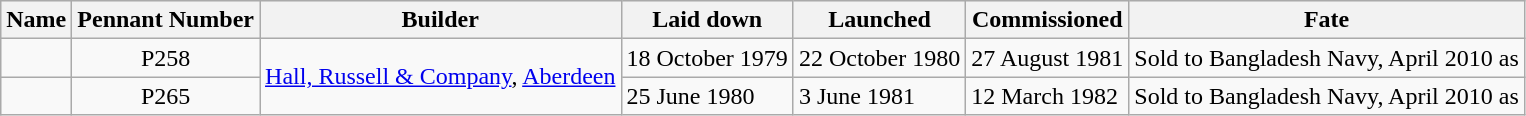<table class="wikitable">
<tr style="background:#efefef;">
<th>Name</th>
<th>Pennant Number</th>
<th>Builder</th>
<th>Laid down</th>
<th>Launched</th>
<th>Commissioned</th>
<th>Fate</th>
</tr>
<tr>
<td></td>
<td align=center>P258</td>
<td rowspan=2><a href='#'>Hall, Russell & Company</a>, <a href='#'>Aberdeen</a></td>
<td>18 October 1979</td>
<td>22 October 1980</td>
<td>27 August 1981</td>
<td>Sold to Bangladesh Navy, April 2010 as </td>
</tr>
<tr>
<td></td>
<td align=center>P265</td>
<td>25 June 1980</td>
<td>3 June 1981</td>
<td>12 March 1982</td>
<td>Sold to Bangladesh Navy, April 2010 as </td>
</tr>
</table>
